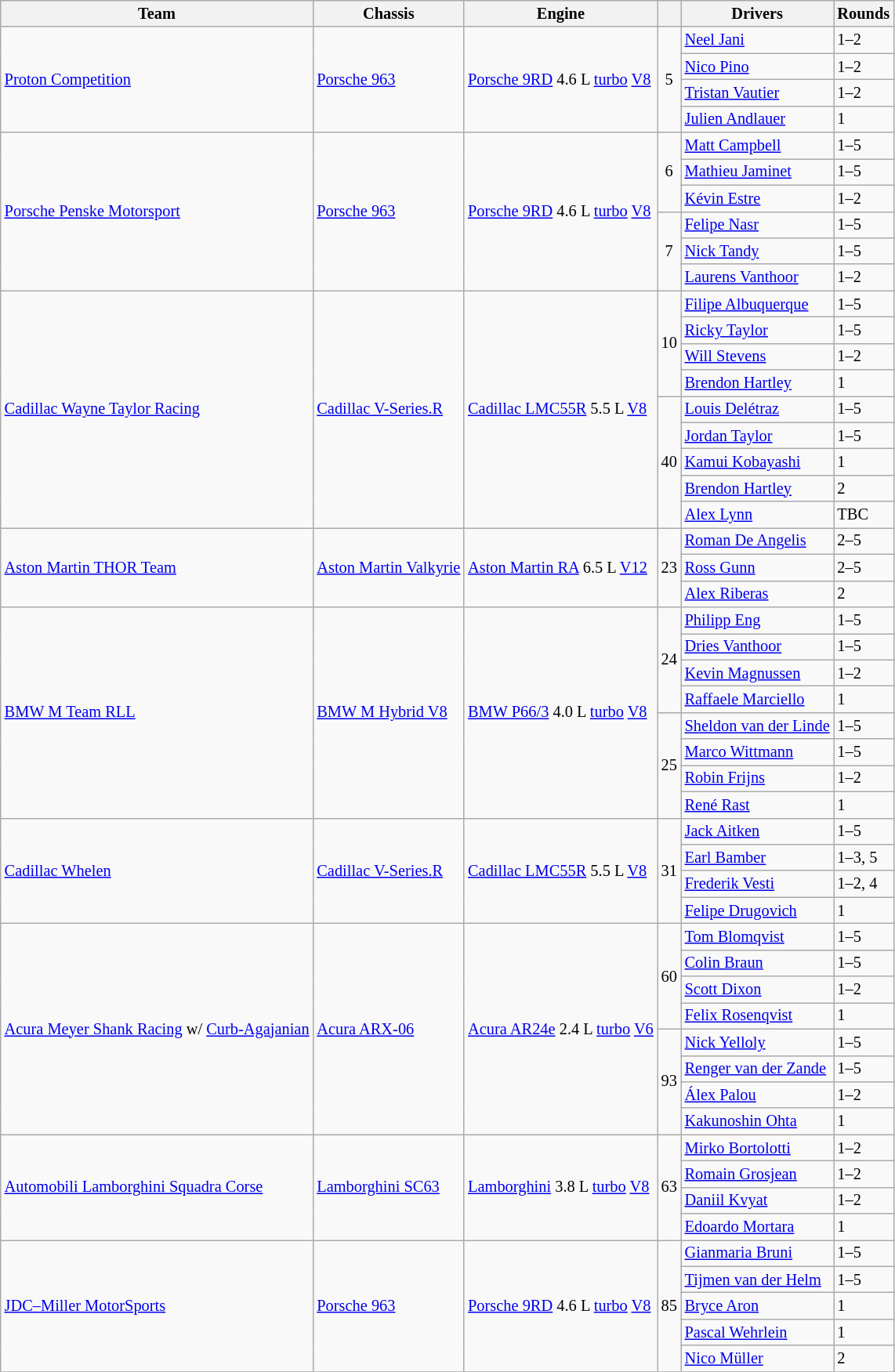<table class="wikitable" style="font-size: 85%">
<tr>
<th>Team</th>
<th>Chassis</th>
<th>Engine</th>
<th></th>
<th>Drivers</th>
<th>Rounds</th>
</tr>
<tr>
<td rowspan="4"> <a href='#'>Proton Competition</a></td>
<td rowspan="4"><a href='#'>Porsche 963</a></td>
<td rowspan="4"><a href='#'>Porsche 9RD</a> 4.6 L <a href='#'>turbo</a> <a href='#'>V8</a></td>
<td rowspan="4" align="center">5</td>
<td> <a href='#'>Neel Jani</a></td>
<td>1–2</td>
</tr>
<tr>
<td> <a href='#'>Nico Pino</a></td>
<td>1–2</td>
</tr>
<tr>
<td> <a href='#'>Tristan Vautier</a></td>
<td>1–2</td>
</tr>
<tr>
<td> <a href='#'>Julien Andlauer</a></td>
<td>1</td>
</tr>
<tr>
<td rowspan="6"> <a href='#'>Porsche Penske Motorsport</a></td>
<td rowspan="6"><a href='#'>Porsche 963</a></td>
<td rowspan="6"><a href='#'>Porsche 9RD</a> 4.6 L <a href='#'>turbo</a> <a href='#'>V8</a></td>
<td rowspan="3" align="center">6</td>
<td> <a href='#'>Matt Campbell</a></td>
<td>1–5</td>
</tr>
<tr>
<td> <a href='#'>Mathieu Jaminet</a></td>
<td>1–5</td>
</tr>
<tr>
<td> <a href='#'>Kévin Estre</a></td>
<td>1–2</td>
</tr>
<tr>
<td rowspan="3" align="center">7</td>
<td> <a href='#'>Felipe Nasr</a></td>
<td>1–5</td>
</tr>
<tr>
<td> <a href='#'>Nick Tandy</a></td>
<td>1–5</td>
</tr>
<tr>
<td> <a href='#'>Laurens Vanthoor</a></td>
<td>1–2</td>
</tr>
<tr>
<td rowspan="9"> <a href='#'>Cadillac Wayne Taylor Racing</a></td>
<td rowspan="9"><a href='#'>Cadillac V-Series.R</a></td>
<td rowspan="9"><a href='#'>Cadillac LMC55R</a> 5.5 L <a href='#'>V8</a></td>
<td rowspan="4" align="center">10</td>
<td> <a href='#'>Filipe Albuquerque</a></td>
<td>1–5</td>
</tr>
<tr>
<td> <a href='#'>Ricky Taylor</a></td>
<td>1–5</td>
</tr>
<tr>
<td> <a href='#'>Will Stevens</a></td>
<td>1–2</td>
</tr>
<tr>
<td> <a href='#'>Brendon Hartley</a></td>
<td>1</td>
</tr>
<tr>
<td rowspan="5" align="center">40</td>
<td> <a href='#'>Louis Delétraz</a></td>
<td>1–5</td>
</tr>
<tr>
<td> <a href='#'>Jordan Taylor</a></td>
<td>1–5</td>
</tr>
<tr>
<td> <a href='#'>Kamui Kobayashi</a></td>
<td>1</td>
</tr>
<tr>
<td> <a href='#'>Brendon Hartley</a></td>
<td>2</td>
</tr>
<tr>
<td> <a href='#'>Alex Lynn</a></td>
<td>TBC</td>
</tr>
<tr>
<td rowspan="3"> <a href='#'>Aston Martin THOR Team</a></td>
<td rowspan="3"><a href='#'>Aston Martin Valkyrie</a></td>
<td rowspan="3"><a href='#'>Aston Martin RA</a> 6.5 L <a href='#'>V12</a></td>
<td rowspan="3" align="center">23</td>
<td> <a href='#'>Roman De Angelis</a></td>
<td>2–5</td>
</tr>
<tr>
<td> <a href='#'>Ross Gunn</a></td>
<td>2–5</td>
</tr>
<tr>
<td> <a href='#'>Alex Riberas</a></td>
<td>2</td>
</tr>
<tr>
<td rowspan="8"> <a href='#'>BMW M Team RLL</a></td>
<td rowspan="8"><a href='#'>BMW M Hybrid V8</a></td>
<td rowspan="8"><a href='#'>BMW P66/3</a> 4.0 L <a href='#'>turbo</a> <a href='#'>V8</a></td>
<td rowspan="4" align="center">24</td>
<td> <a href='#'>Philipp Eng</a></td>
<td>1–5</td>
</tr>
<tr>
<td> <a href='#'>Dries Vanthoor</a></td>
<td>1–5</td>
</tr>
<tr>
<td> <a href='#'>Kevin Magnussen</a></td>
<td>1–2</td>
</tr>
<tr>
<td> <a href='#'>Raffaele Marciello</a></td>
<td>1</td>
</tr>
<tr>
<td rowspan="4" align="center">25</td>
<td> <a href='#'>Sheldon van der Linde</a></td>
<td>1–5</td>
</tr>
<tr>
<td> <a href='#'>Marco Wittmann</a></td>
<td>1–5</td>
</tr>
<tr>
<td> <a href='#'>Robin Frijns</a></td>
<td>1–2</td>
</tr>
<tr>
<td> <a href='#'>René Rast</a></td>
<td>1</td>
</tr>
<tr>
<td rowspan="4"> <a href='#'>Cadillac Whelen</a></td>
<td rowspan="4"><a href='#'>Cadillac V-Series.R</a></td>
<td rowspan="4"><a href='#'>Cadillac LMC55R</a> 5.5 L <a href='#'>V8</a></td>
<td rowspan="4" align="center">31</td>
<td> <a href='#'>Jack Aitken</a></td>
<td>1–5</td>
</tr>
<tr>
<td> <a href='#'>Earl Bamber</a></td>
<td>1–3, 5</td>
</tr>
<tr>
<td> <a href='#'>Frederik Vesti</a></td>
<td>1–2, 4</td>
</tr>
<tr>
<td> <a href='#'>Felipe Drugovich</a></td>
<td>1</td>
</tr>
<tr>
<td rowspan="8"> <a href='#'>Acura Meyer Shank Racing</a> w/ <a href='#'>Curb-Agajanian</a></td>
<td rowspan="8"><a href='#'>Acura ARX-06</a></td>
<td rowspan="8"><a href='#'>Acura AR24e</a> 2.4 L <a href='#'>turbo</a> <a href='#'>V6</a></td>
<td rowspan="4" align="center">60</td>
<td> <a href='#'>Tom Blomqvist</a></td>
<td>1–5</td>
</tr>
<tr>
<td> <a href='#'>Colin Braun</a></td>
<td>1–5</td>
</tr>
<tr>
<td> <a href='#'>Scott Dixon</a></td>
<td>1–2</td>
</tr>
<tr>
<td> <a href='#'>Felix Rosenqvist</a></td>
<td>1</td>
</tr>
<tr>
<td rowspan="4" align="center">93</td>
<td> <a href='#'>Nick Yelloly</a></td>
<td>1–5</td>
</tr>
<tr>
<td> <a href='#'>Renger van der Zande</a></td>
<td>1–5</td>
</tr>
<tr>
<td> <a href='#'>Álex Palou</a></td>
<td>1–2</td>
</tr>
<tr>
<td> <a href='#'>Kakunoshin Ohta</a></td>
<td>1</td>
</tr>
<tr>
<td rowspan="4"> <a href='#'>Automobili Lamborghini Squadra Corse</a></td>
<td rowspan="4"><a href='#'>Lamborghini SC63</a></td>
<td rowspan="4"><a href='#'>Lamborghini</a> 3.8 L <a href='#'>turbo</a> <a href='#'>V8</a></td>
<td rowspan="4" align="center">63</td>
<td> <a href='#'>Mirko Bortolotti</a></td>
<td>1–2</td>
</tr>
<tr>
<td> <a href='#'>Romain Grosjean</a></td>
<td>1–2</td>
</tr>
<tr>
<td> <a href='#'>Daniil Kvyat</a></td>
<td>1–2</td>
</tr>
<tr>
<td> <a href='#'>Edoardo Mortara</a></td>
<td>1</td>
</tr>
<tr>
<td rowspan="5"> <a href='#'>JDC–Miller MotorSports</a></td>
<td rowspan="5"><a href='#'>Porsche 963</a></td>
<td rowspan="5"><a href='#'>Porsche 9RD</a> 4.6 L <a href='#'>turbo</a> <a href='#'>V8</a></td>
<td rowspan="5" align="center">85</td>
<td> <a href='#'>Gianmaria Bruni</a></td>
<td>1–5</td>
</tr>
<tr>
<td> <a href='#'>Tijmen van der Helm</a></td>
<td>1–5</td>
</tr>
<tr>
<td> <a href='#'>Bryce Aron</a></td>
<td>1</td>
</tr>
<tr>
<td> <a href='#'>Pascal Wehrlein</a></td>
<td>1</td>
</tr>
<tr>
<td> <a href='#'>Nico Müller</a></td>
<td>2</td>
</tr>
<tr>
</tr>
</table>
